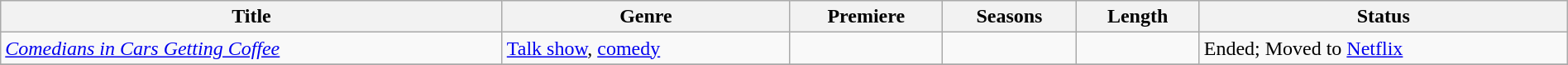<table class="wikitable sortable" style="width:100%;">
<tr>
<th>Title</th>
<th>Genre</th>
<th>Premiere</th>
<th>Seasons</th>
<th>Length</th>
<th>Status</th>
</tr>
<tr>
<td><em><a href='#'>Comedians in Cars Getting Coffee</a></em></td>
<td><a href='#'>Talk show</a>, <a href='#'>comedy</a></td>
<td></td>
<td></td>
<td></td>
<td>Ended; Moved to <a href='#'>Netflix</a></td>
</tr>
<tr>
</tr>
</table>
